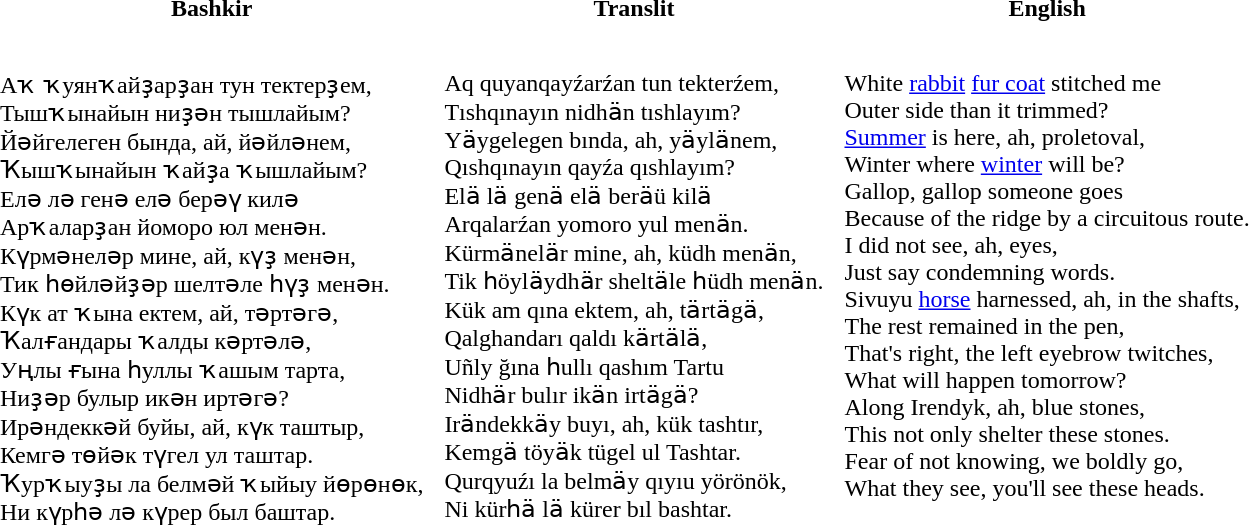<table cellpadding=6>
<tr>
<th>Bashkir</th>
<th>Translit</th>
<th>English</th>
</tr>
<tr style="vertical-align:top; white-space:nowrap;">
<td><br>Аҡ ҡуянҡайҙарҙан тун тектерҙем, <br>
Тышҡынайын ниҙән тышлайым? <br>
Йәйгелеген бында, ай, йәйләнем, <br>
Ҡышҡынайын ҡайҙа ҡышлайым?<br>Елә лә генә елә берәү килә<br>
Арҡаларҙан йоморо юл менән. <br>
Күрмәнеләр мине, ай, күҙ менән, <br>
Тик һөйләйҙәр шелтәле һүҙ менән.<br>Күк ат ҡына ектем, ай, тәртәгә, <br>
Ҡалғандары ҡалды кәртәлә, <br>
Уңлы ғына һуллы ҡашым тарта, <br>
Ниҙәр булыр икән иртәгә?<br>Ирәндеккәй буйы, ай, күк таштыр, <br>
Кемгә төйәк түгел ул таштар. <br>
Ҡурҡыуҙы ла белмәй ҡыйыу йөрөнөк, <br>
Ни күрһә лә күрер был баштар. <br></td>
<td><br>Aq quyanqayźarźan tun tekterźem,<br>
Tıshqınayın nidhӓn tıshlayım?<br>
Yӓygelegen bında, ah, yӓylӓnem,<br>
Qıshqınayın qayźa qıshlayım?<br>Elӓ lӓ genӓ elӓ berӓü kilӓ<br>
Arqalarźan yomoro yul menӓn.<br>
Kürmӓnelӓr mine, ah, küdh menӓn,<br>
Tik һöylӓydhӓr sheltӓle һüdh menӓn.<br>Kük am qına ektem, ah, tӓrtӓgӓ,<br>
Qalghandarı qaldı kӓrtӓlӓ,<br>
Uñly ğına һullı qashım Tartu<br>
Nidhӓr bulır ikӓn irtӓgӓ?<br>Irӓndekkӓy buyı, ah, kük tashtır,<br>
Kemgӓ töyӓk tügel ul Tashtar.<br>
Qurqyuźı la belmӓy qıyıu yörönök,<br>
Ni kürһӓ lӓ kürer bıl bashtar.</td>
<td><br>White <a href='#'>rabbit</a> <a href='#'>fur coat</a> stitched me<br>
Outer side than it trimmed? <br>
<a href='#'>Summer</a> is here, ah, proletoval, <br>
Winter where <a href='#'>winter</a> will be?<br>Gallop, gallop someone goes<br>
Because of the ridge by a circuitous route. <br>
I did not see, ah, eyes, <br>
Just say condemning words.<br>Sivuyu <a href='#'>horse</a> harnessed, ah, in the shafts, <br>
The rest remained in the pen, <br>
That's right, the left eyebrow twitches, <br>
What will happen tomorrow?<br>Along Irendyk, ah, blue stones, <br>
This not only shelter these stones. <br>
Fear of not knowing, we boldly go, <br>
What they see, you'll see these heads. <br></td>
</tr>
</table>
